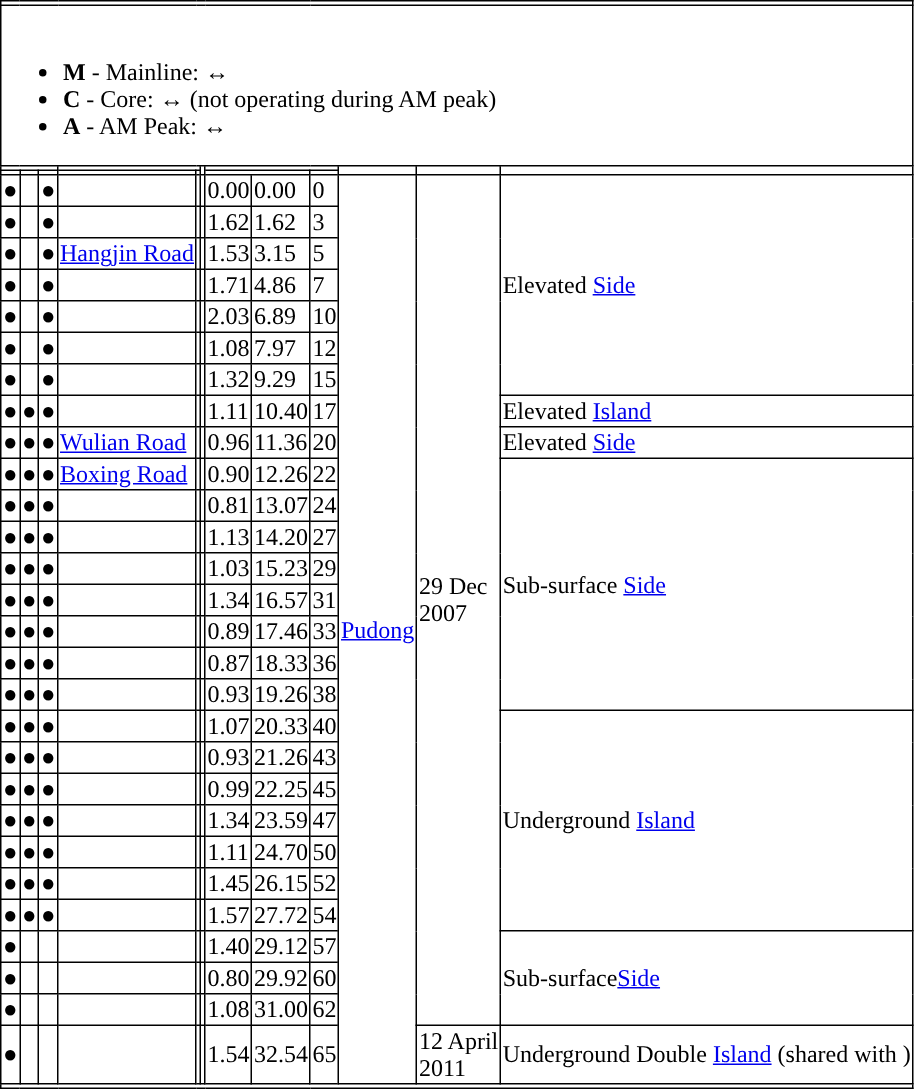<table border=1 style="border-collapse: collapse;" class="mw-collapsible">
<tr>
<th colspan="12" style="text-align: center"></th>
</tr>
<tr>
<td colspan="12" style="text-align: left"><br><ul><li><strong>M</strong> - Mainline:  ↔ </li><li><strong>C</strong> - Core:  ↔  (not operating during AM peak)</li><li><strong>A</strong> - AM Peak:  ↔ </li></ul></td>
</tr>
<tr>
<th rowspan="1" colspan="3"></th>
<th colspan="2"></th>
<th rowspan="2"></th>
<th colspan="3" rowspan="1"></th>
<th rowspan="2"></th>
<th rowspan="2"></th>
<th rowspan="2"></th>
</tr>
<tr>
<th rowspan="1"></th>
<th rowspan="1"></th>
<th rowspan="1"></th>
<th></th>
<th></th>
<th colspan="2"></th>
<th></th>
</tr>
<tr>
<td align="center">●</td>
<td align="center"></td>
<td align="center">●</td>
<td></td>
<td></td>
<td></td>
<td>0.00</td>
<td>0.00</td>
<td>0</td>
<td rowspan=28><a href='#'>Pudong</a></td>
<td rowspan=27>29 Dec<br> 2007</td>
<td rowspan=7>Elevated <a href='#'>Side</a></td>
</tr>
<tr>
<td align="center">●</td>
<td align="center"></td>
<td align="center">●</td>
<td></td>
<td></td>
<td></td>
<td>1.62</td>
<td>1.62</td>
<td>3</td>
</tr>
<tr>
<td align="center">●</td>
<td align="center"></td>
<td align="center">●</td>
<td><a href='#'>Hangjin Road</a></td>
<td></td>
<td></td>
<td>1.53</td>
<td>3.15</td>
<td>5</td>
</tr>
<tr>
<td align="center">●</td>
<td align="center"></td>
<td align="center">●</td>
<td></td>
<td></td>
<td></td>
<td>1.71</td>
<td>4.86</td>
<td>7</td>
</tr>
<tr>
<td align="center">●</td>
<td align="center"></td>
<td align="center">●</td>
<td></td>
<td></td>
<td></td>
<td>2.03</td>
<td>6.89</td>
<td>10</td>
</tr>
<tr>
<td align="center">●</td>
<td align="center"></td>
<td align="center">●</td>
<td></td>
<td></td>
<td></td>
<td>1.08</td>
<td>7.97</td>
<td>12</td>
</tr>
<tr>
<td align="center">●</td>
<td align="center"></td>
<td align="center">●</td>
<td></td>
<td></td>
<td></td>
<td>1.32</td>
<td>9.29</td>
<td>15</td>
</tr>
<tr>
<td align="center">●</td>
<td align="center">●</td>
<td align="center">●</td>
<td></td>
<td></td>
<td></td>
<td>1.11</td>
<td>10.40</td>
<td>17</td>
<td>Elevated <a href='#'>Island</a></td>
</tr>
<tr>
<td align="center">●</td>
<td align="center">●</td>
<td align="center">●</td>
<td><a href='#'>Wulian Road</a></td>
<td></td>
<td></td>
<td>0.96</td>
<td>11.36</td>
<td>20</td>
<td>Elevated <a href='#'>Side</a></td>
</tr>
<tr>
<td align="center">●</td>
<td align="center">●</td>
<td align="center">●</td>
<td><a href='#'>Boxing Road</a></td>
<td></td>
<td></td>
<td>0.90</td>
<td>12.26</td>
<td>22</td>
<td rowspan=8>Sub-surface <a href='#'>Side</a></td>
</tr>
<tr>
<td align="center">●</td>
<td align="center">●</td>
<td align="center">●</td>
<td></td>
<td></td>
<td></td>
<td>0.81</td>
<td>13.07</td>
<td>24</td>
</tr>
<tr>
<td align="center">●</td>
<td align="center">●</td>
<td align="center">●</td>
<td></td>
<td></td>
<td></td>
<td>1.13</td>
<td>14.20</td>
<td>27</td>
</tr>
<tr>
<td align="center">●</td>
<td align="center">●</td>
<td align="center">●</td>
<td></td>
<td></td>
<td></td>
<td>1.03</td>
<td>15.23</td>
<td>29</td>
</tr>
<tr>
<td align="center">●</td>
<td align="center">●</td>
<td align="center">●</td>
<td></td>
<td></td>
<td></td>
<td>1.34</td>
<td>16.57</td>
<td>31</td>
</tr>
<tr>
<td align="center">●</td>
<td align="center">●</td>
<td align="center">●</td>
<td></td>
<td></td>
<td></td>
<td>0.89</td>
<td>17.46</td>
<td>33</td>
</tr>
<tr>
<td align="center">●</td>
<td align="center">●</td>
<td align="center">●</td>
<td></td>
<td></td>
<td></td>
<td>0.87</td>
<td>18.33</td>
<td>36</td>
</tr>
<tr>
<td align="center">●</td>
<td align="center">●</td>
<td align="center">●</td>
<td></td>
<td></td>
<td>  </td>
<td>0.93</td>
<td>19.26</td>
<td>38</td>
</tr>
<tr>
<td align="center">●</td>
<td align="center">●</td>
<td align="center">●</td>
<td></td>
<td></td>
<td></td>
<td>1.07</td>
<td>20.33</td>
<td>40</td>
<td rowspan=7>Underground <a href='#'>Island</a></td>
</tr>
<tr>
<td align="center">●</td>
<td align="center">●</td>
<td align="center">●</td>
<td></td>
<td></td>
<td></td>
<td>0.93</td>
<td>21.26</td>
<td>43</td>
</tr>
<tr>
<td align="center">●</td>
<td align="center">●</td>
<td align="center">●</td>
<td></td>
<td></td>
<td></td>
<td>0.99</td>
<td>22.25</td>
<td>45</td>
</tr>
<tr>
<td align="center">●</td>
<td align="center">●</td>
<td align="center">●</td>
<td></td>
<td></td>
<td></td>
<td>1.34</td>
<td>23.59</td>
<td>47</td>
</tr>
<tr>
<td align="center">●</td>
<td align="center">●</td>
<td align="center">●</td>
<td></td>
<td></td>
<td></td>
<td>1.11</td>
<td>24.70</td>
<td>50</td>
</tr>
<tr>
<td align="center">●</td>
<td align="center">●</td>
<td align="center">●</td>
<td></td>
<td></td>
<td></td>
<td>1.45</td>
<td>26.15</td>
<td>52</td>
</tr>
<tr>
<td align="center">●</td>
<td align="center">●</td>
<td align="center">●</td>
<td></td>
<td></td>
<td></td>
<td>1.57</td>
<td>27.72</td>
<td>54</td>
</tr>
<tr>
<td align="center">●</td>
<td align="center"></td>
<td align="center"></td>
<td></td>
<td></td>
<td></td>
<td>1.40</td>
<td>29.12</td>
<td>57</td>
<td rowspan=3>Sub-surface<a href='#'>Side</a></td>
</tr>
<tr>
<td align="center">●</td>
<td align="center"></td>
<td align="center"></td>
<td></td>
<td></td>
<td></td>
<td>0.80</td>
<td>29.92</td>
<td>60</td>
</tr>
<tr>
<td align="center">●</td>
<td align="center"></td>
<td align="center"></td>
<td></td>
<td></td>
<td></td>
<td>1.08</td>
<td>31.00</td>
<td>62</td>
</tr>
<tr>
<td align="center">●</td>
<td align="center"></td>
<td align="center"></td>
<td></td>
<td></td>
<td> </td>
<td>1.54</td>
<td>32.54</td>
<td>65</td>
<td>12 April<br> 2011</td>
<td>Underground Double <a href='#'>Island</a> (shared with )</td>
</tr>
<tr style="background:#">
<td colspan = "12"></td>
</tr>
</table>
